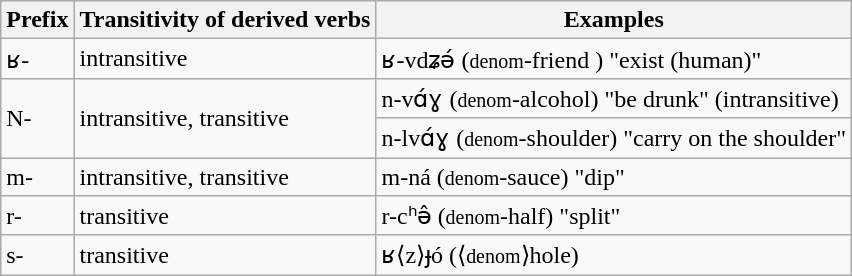<table class="wikitable">
<tr>
<th>Prefix</th>
<th>Transitivity of derived verbs</th>
<th>Examples</th>
</tr>
<tr>
<td>ʁ-</td>
<td>intransitive</td>
<td>ʁ-vdʑə́ (<small>denom</small>-friend ) "exist (human)"</td>
</tr>
<tr>
<td rowspan="2">N-</td>
<td rowspan="2">intransitive, transitive</td>
<td>n-vɑ́ɣ (<small>denom</small>-alcohol) "be drunk" (intransitive)</td>
</tr>
<tr>
<td>n-lvɑ́ɣ (<small>denom</small>-shoulder) "carry on the shoulder"</td>
</tr>
<tr>
<td>m-</td>
<td>intransitive, transitive</td>
<td>m-ná (<small>denom</small>-sauce) "dip"</td>
</tr>
<tr>
<td>r-</td>
<td>transitive</td>
<td>r-cʰə̂ (<small>denom</small>-half) "split"</td>
</tr>
<tr>
<td>s-</td>
<td>transitive</td>
<td>ʁ⟨z⟩ɟó (⟨<small>denom</small>⟩hole)</td>
</tr>
</table>
